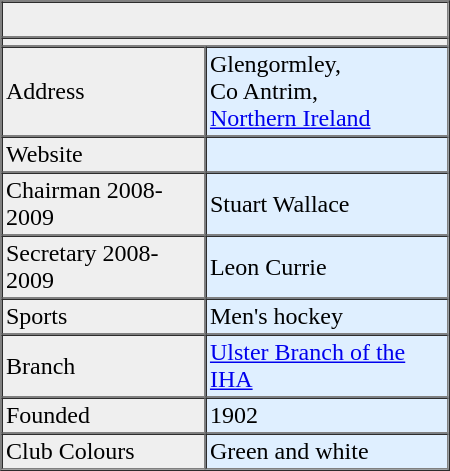<table border="1" cellpadding="2" cellspacing="0" align="right" width="300px">
<tr ---->
<td bgcolor="#efefef" align="center" colspan="2"><br><em></em></td>
</tr>
<tr ---->
<td bgcolor="#efefef" align="center" colspan="2"></td>
</tr>
<tr ---->
<td bgcolor="#efefef">Address</td>
<td bgcolor="#dfefff">Glengormley,<br>Co Antrim,<br><a href='#'>Northern Ireland</a></td>
</tr>
<tr ---->
<td bgcolor="#efefef">Website</td>
<td bgcolor="#dfefff"></td>
</tr>
<tr ---->
<td bgcolor="#efefef">Chairman 2008-2009</td>
<td bgcolor="#dfefff">Stuart Wallace</td>
</tr>
<tr ---->
<td bgcolor="#efefef">Secretary 2008-2009</td>
<td bgcolor="#dfefff">Leon Currie</td>
</tr>
<tr ---->
<td bgcolor="#efefef">Sports</td>
<td bgcolor="#dfefff">Men's hockey</td>
</tr>
<tr ---->
<td bgcolor="#efefef">Branch</td>
<td bgcolor="#dfefff"><a href='#'>Ulster Branch of the IHA</a></td>
</tr>
<tr ---->
<td bgcolor="#efefef">Founded</td>
<td bgcolor="#dfefff">1902</td>
</tr>
<tr ---->
<td bgcolor="#efefef">Club Colours</td>
<td bgcolor="#dfefff">Green and white</td>
</tr>
</table>
